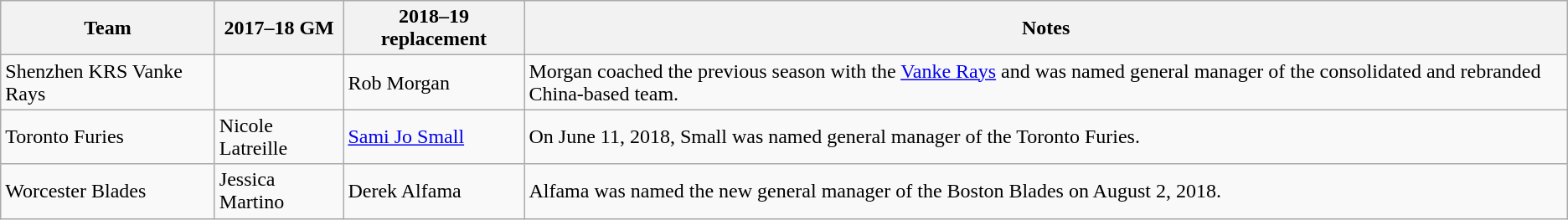<table class="wikitable">
<tr>
<th>Team</th>
<th>2017–18 GM</th>
<th>2018–19 replacement</th>
<th>Notes</th>
</tr>
<tr>
<td>Shenzhen KRS Vanke Rays</td>
<td></td>
<td>Rob Morgan</td>
<td>Morgan coached the previous season with the <a href='#'>Vanke Rays</a> and was named general manager of the consolidated and rebranded China-based team.</td>
</tr>
<tr>
<td>Toronto Furies</td>
<td>Nicole Latreille</td>
<td><a href='#'>Sami Jo Small</a></td>
<td>On June 11, 2018, Small was named general manager of the Toronto Furies.</td>
</tr>
<tr>
<td>Worcester Blades</td>
<td>Jessica Martino</td>
<td>Derek Alfama</td>
<td>Alfama was named the new general manager of the Boston Blades on August 2, 2018.</td>
</tr>
</table>
